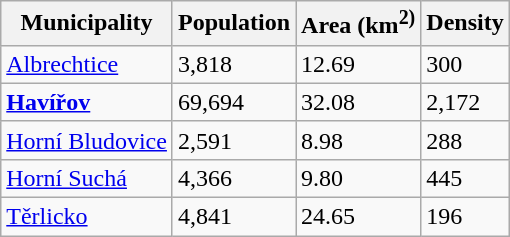<table class="wikitable sortable">
<tr>
<th>Municipality</th>
<th>Population</th>
<th>Area (km<sup>2)</sup></th>
<th>Density</th>
</tr>
<tr>
<td><a href='#'>Albrechtice</a></td>
<td>3,818</td>
<td>12.69</td>
<td>300</td>
</tr>
<tr>
<td><strong><a href='#'>Havířov</a></strong></td>
<td>69,694</td>
<td>32.08</td>
<td>2,172</td>
</tr>
<tr>
<td><a href='#'>Horní Bludovice</a></td>
<td>2,591</td>
<td>8.98</td>
<td>288</td>
</tr>
<tr>
<td><a href='#'>Horní Suchá</a></td>
<td>4,366</td>
<td>9.80</td>
<td>445</td>
</tr>
<tr>
<td><a href='#'>Těrlicko</a></td>
<td>4,841</td>
<td>24.65</td>
<td>196</td>
</tr>
</table>
